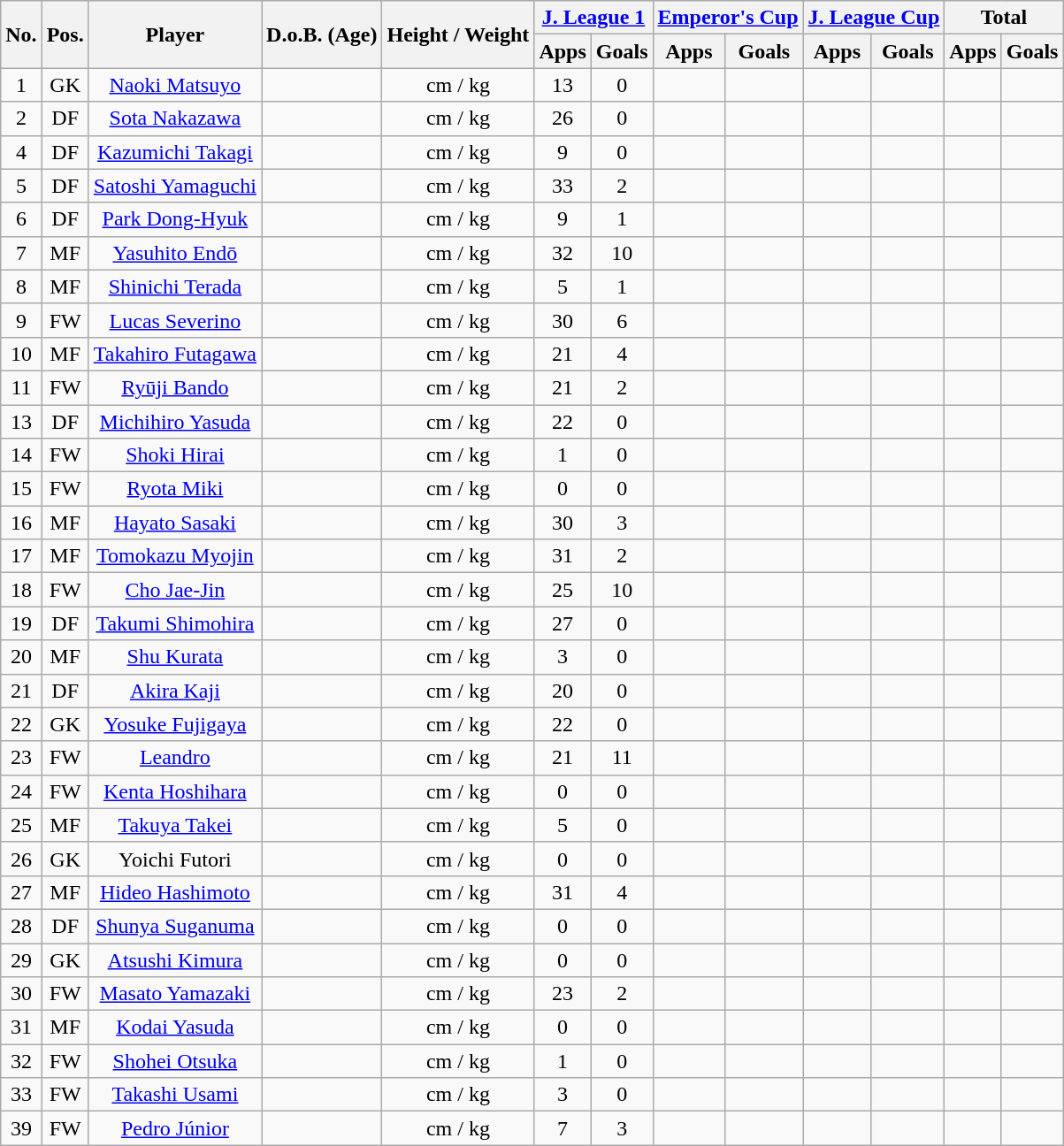<table class="wikitable" style="text-align:center;">
<tr>
<th rowspan="2">No.</th>
<th rowspan="2">Pos.</th>
<th rowspan="2">Player</th>
<th rowspan="2">D.o.B. (Age)</th>
<th rowspan="2">Height / Weight</th>
<th colspan="2"><a href='#'>J. League 1</a></th>
<th colspan="2"><a href='#'>Emperor's Cup</a></th>
<th colspan="2"><a href='#'>J. League Cup</a></th>
<th colspan="2">Total</th>
</tr>
<tr>
<th>Apps</th>
<th>Goals</th>
<th>Apps</th>
<th>Goals</th>
<th>Apps</th>
<th>Goals</th>
<th>Apps</th>
<th>Goals</th>
</tr>
<tr>
<td>1</td>
<td>GK</td>
<td><a href='#'>Naoki Matsuyo</a></td>
<td></td>
<td>cm / kg</td>
<td>13</td>
<td>0</td>
<td></td>
<td></td>
<td></td>
<td></td>
<td></td>
<td></td>
</tr>
<tr>
<td>2</td>
<td>DF</td>
<td><a href='#'>Sota Nakazawa</a></td>
<td></td>
<td>cm / kg</td>
<td>26</td>
<td>0</td>
<td></td>
<td></td>
<td></td>
<td></td>
<td></td>
<td></td>
</tr>
<tr>
<td>4</td>
<td>DF</td>
<td><a href='#'>Kazumichi Takagi</a></td>
<td></td>
<td>cm / kg</td>
<td>9</td>
<td>0</td>
<td></td>
<td></td>
<td></td>
<td></td>
<td></td>
<td></td>
</tr>
<tr>
<td>5</td>
<td>DF</td>
<td><a href='#'>Satoshi Yamaguchi</a></td>
<td></td>
<td>cm / kg</td>
<td>33</td>
<td>2</td>
<td></td>
<td></td>
<td></td>
<td></td>
<td></td>
<td></td>
</tr>
<tr>
<td>6</td>
<td>DF</td>
<td><a href='#'>Park Dong-Hyuk</a></td>
<td></td>
<td>cm / kg</td>
<td>9</td>
<td>1</td>
<td></td>
<td></td>
<td></td>
<td></td>
<td></td>
<td></td>
</tr>
<tr>
<td>7</td>
<td>MF</td>
<td><a href='#'>Yasuhito Endō</a></td>
<td></td>
<td>cm / kg</td>
<td>32</td>
<td>10</td>
<td></td>
<td></td>
<td></td>
<td></td>
<td></td>
<td></td>
</tr>
<tr>
<td>8</td>
<td>MF</td>
<td><a href='#'>Shinichi Terada</a></td>
<td></td>
<td>cm / kg</td>
<td>5</td>
<td>1</td>
<td></td>
<td></td>
<td></td>
<td></td>
<td></td>
<td></td>
</tr>
<tr>
<td>9</td>
<td>FW</td>
<td><a href='#'>Lucas Severino</a></td>
<td></td>
<td>cm / kg</td>
<td>30</td>
<td>6</td>
<td></td>
<td></td>
<td></td>
<td></td>
<td></td>
<td></td>
</tr>
<tr>
<td>10</td>
<td>MF</td>
<td><a href='#'>Takahiro Futagawa</a></td>
<td></td>
<td>cm / kg</td>
<td>21</td>
<td>4</td>
<td></td>
<td></td>
<td></td>
<td></td>
<td></td>
<td></td>
</tr>
<tr>
<td>11</td>
<td>FW</td>
<td><a href='#'>Ryūji Bando</a></td>
<td></td>
<td>cm / kg</td>
<td>21</td>
<td>2</td>
<td></td>
<td></td>
<td></td>
<td></td>
<td></td>
<td></td>
</tr>
<tr>
<td>13</td>
<td>DF</td>
<td><a href='#'>Michihiro Yasuda</a></td>
<td></td>
<td>cm / kg</td>
<td>22</td>
<td>0</td>
<td></td>
<td></td>
<td></td>
<td></td>
<td></td>
<td></td>
</tr>
<tr>
<td>14</td>
<td>FW</td>
<td><a href='#'>Shoki Hirai</a></td>
<td></td>
<td>cm / kg</td>
<td>1</td>
<td>0</td>
<td></td>
<td></td>
<td></td>
<td></td>
<td></td>
<td></td>
</tr>
<tr>
<td>15</td>
<td>FW</td>
<td><a href='#'>Ryota Miki</a></td>
<td></td>
<td>cm / kg</td>
<td>0</td>
<td>0</td>
<td></td>
<td></td>
<td></td>
<td></td>
<td></td>
<td></td>
</tr>
<tr>
<td>16</td>
<td>MF</td>
<td><a href='#'>Hayato Sasaki</a></td>
<td></td>
<td>cm / kg</td>
<td>30</td>
<td>3</td>
<td></td>
<td></td>
<td></td>
<td></td>
<td></td>
<td></td>
</tr>
<tr>
<td>17</td>
<td>MF</td>
<td><a href='#'>Tomokazu Myojin</a></td>
<td></td>
<td>cm / kg</td>
<td>31</td>
<td>2</td>
<td></td>
<td></td>
<td></td>
<td></td>
<td></td>
<td></td>
</tr>
<tr>
<td>18</td>
<td>FW</td>
<td><a href='#'>Cho Jae-Jin</a></td>
<td></td>
<td>cm / kg</td>
<td>25</td>
<td>10</td>
<td></td>
<td></td>
<td></td>
<td></td>
<td></td>
<td></td>
</tr>
<tr>
<td>19</td>
<td>DF</td>
<td><a href='#'>Takumi Shimohira</a></td>
<td></td>
<td>cm / kg</td>
<td>27</td>
<td>0</td>
<td></td>
<td></td>
<td></td>
<td></td>
<td></td>
<td></td>
</tr>
<tr>
<td>20</td>
<td>MF</td>
<td><a href='#'>Shu Kurata</a></td>
<td></td>
<td>cm / kg</td>
<td>3</td>
<td>0</td>
<td></td>
<td></td>
<td></td>
<td></td>
<td></td>
<td></td>
</tr>
<tr>
<td>21</td>
<td>DF</td>
<td><a href='#'>Akira Kaji</a></td>
<td></td>
<td>cm / kg</td>
<td>20</td>
<td>0</td>
<td></td>
<td></td>
<td></td>
<td></td>
<td></td>
<td></td>
</tr>
<tr>
<td>22</td>
<td>GK</td>
<td><a href='#'>Yosuke Fujigaya</a></td>
<td></td>
<td>cm / kg</td>
<td>22</td>
<td>0</td>
<td></td>
<td></td>
<td></td>
<td></td>
<td></td>
<td></td>
</tr>
<tr>
<td>23</td>
<td>FW</td>
<td><a href='#'>Leandro</a></td>
<td></td>
<td>cm / kg</td>
<td>21</td>
<td>11</td>
<td></td>
<td></td>
<td></td>
<td></td>
<td></td>
<td></td>
</tr>
<tr>
<td>24</td>
<td>FW</td>
<td><a href='#'>Kenta Hoshihara</a></td>
<td></td>
<td>cm / kg</td>
<td>0</td>
<td>0</td>
<td></td>
<td></td>
<td></td>
<td></td>
<td></td>
<td></td>
</tr>
<tr>
<td>25</td>
<td>MF</td>
<td><a href='#'>Takuya Takei</a></td>
<td></td>
<td>cm / kg</td>
<td>5</td>
<td>0</td>
<td></td>
<td></td>
<td></td>
<td></td>
<td></td>
<td></td>
</tr>
<tr>
<td>26</td>
<td>GK</td>
<td>Yoichi Futori</td>
<td></td>
<td>cm / kg</td>
<td>0</td>
<td>0</td>
<td></td>
<td></td>
<td></td>
<td></td>
<td></td>
<td></td>
</tr>
<tr>
<td>27</td>
<td>MF</td>
<td><a href='#'>Hideo Hashimoto</a></td>
<td></td>
<td>cm / kg</td>
<td>31</td>
<td>4</td>
<td></td>
<td></td>
<td></td>
<td></td>
<td></td>
<td></td>
</tr>
<tr>
<td>28</td>
<td>DF</td>
<td><a href='#'>Shunya Suganuma</a></td>
<td></td>
<td>cm / kg</td>
<td>0</td>
<td>0</td>
<td></td>
<td></td>
<td></td>
<td></td>
<td></td>
<td></td>
</tr>
<tr>
<td>29</td>
<td>GK</td>
<td><a href='#'>Atsushi Kimura</a></td>
<td></td>
<td>cm / kg</td>
<td>0</td>
<td>0</td>
<td></td>
<td></td>
<td></td>
<td></td>
<td></td>
<td></td>
</tr>
<tr>
<td>30</td>
<td>FW</td>
<td><a href='#'>Masato Yamazaki</a></td>
<td></td>
<td>cm / kg</td>
<td>23</td>
<td>2</td>
<td></td>
<td></td>
<td></td>
<td></td>
<td></td>
<td></td>
</tr>
<tr>
<td>31</td>
<td>MF</td>
<td><a href='#'>Kodai Yasuda</a></td>
<td></td>
<td>cm / kg</td>
<td>0</td>
<td>0</td>
<td></td>
<td></td>
<td></td>
<td></td>
<td></td>
<td></td>
</tr>
<tr>
<td>32</td>
<td>FW</td>
<td><a href='#'>Shohei Otsuka</a></td>
<td></td>
<td>cm / kg</td>
<td>1</td>
<td>0</td>
<td></td>
<td></td>
<td></td>
<td></td>
<td></td>
<td></td>
</tr>
<tr>
<td>33</td>
<td>FW</td>
<td><a href='#'>Takashi Usami</a></td>
<td></td>
<td>cm / kg</td>
<td>3</td>
<td>0</td>
<td></td>
<td></td>
<td></td>
<td></td>
<td></td>
<td></td>
</tr>
<tr>
<td>39</td>
<td>FW</td>
<td><a href='#'>Pedro Júnior</a></td>
<td></td>
<td>cm / kg</td>
<td>7</td>
<td>3</td>
<td></td>
<td></td>
<td></td>
<td></td>
<td></td>
<td></td>
</tr>
</table>
